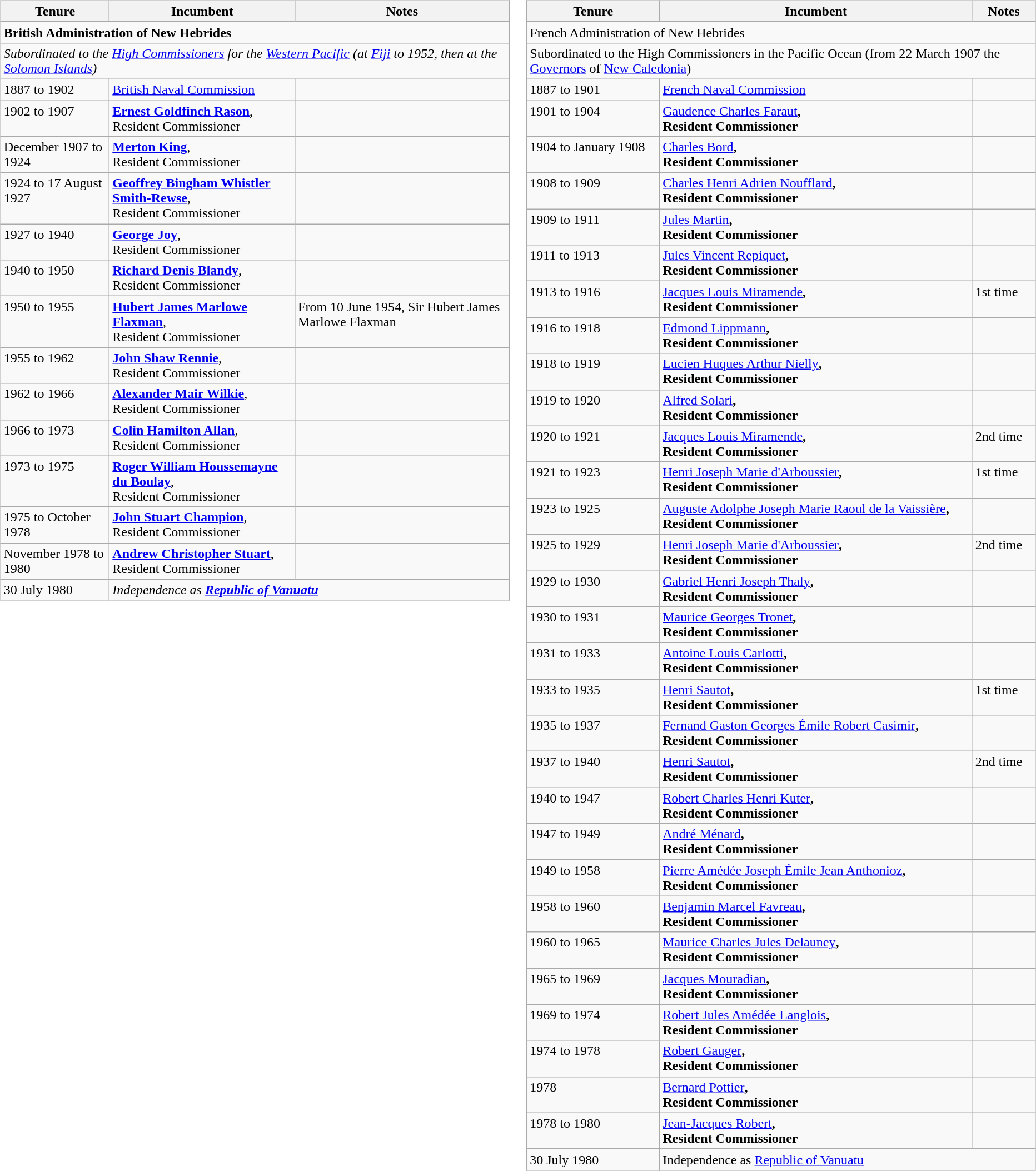<table width=100% |>
<tr>
<td width=50% valign=top><br><table class="wikitable">
<tr align=left>
<th>Tenure</th>
<th>Incumbent</th>
<th>Notes</th>
</tr>
<tr valign=top>
<td colspan="3"><strong>British Administration of New Hebrides</strong></td>
</tr>
<tr valign=top>
<td colspan="3"><em>Subordinated to the <a href='#'>High Commissioners</a> for the <a href='#'>Western Pacific</a> (at <a href='#'>Fiji</a> to 1952, then at the <a href='#'>Solomon Islands</a>)</em></td>
</tr>
<tr valign=top>
<td>1887 to 1902</td>
<td><a href='#'>British Naval Commission</a></td>
<td></td>
</tr>
<tr valign=top>
<td>1902 to 1907</td>
<td><strong><a href='#'>Ernest Goldfinch Rason</a></strong>, <br>Resident Commissioner</td>
<td></td>
</tr>
<tr valign=top>
<td>December 1907 to 1924</td>
<td><strong><a href='#'>Merton King</a></strong>, <br>Resident Commissioner</td>
<td></td>
</tr>
<tr valign=top>
<td>1924 to 17 August 1927</td>
<td><strong><a href='#'>Geoffrey Bingham Whistler Smith-Rewse</a></strong>, <br>Resident Commissioner</td>
<td></td>
</tr>
<tr valign=top>
<td>1927 to 1940</td>
<td><strong><a href='#'>George Joy</a></strong>, <br>Resident Commissioner</td>
<td></td>
</tr>
<tr valign=top>
<td>1940 to 1950</td>
<td><strong><a href='#'>Richard Denis Blandy</a></strong>, <br>Resident Commissioner</td>
<td></td>
</tr>
<tr valign=top>
<td>1950 to 1955</td>
<td><strong><a href='#'>Hubert James Marlowe Flaxman</a></strong>, <br>Resident Commissioner</td>
<td>From 10 June 1954, Sir Hubert James Marlowe Flaxman</td>
</tr>
<tr valign=top>
<td>1955 to 1962</td>
<td><strong><a href='#'>John Shaw Rennie</a></strong>, <br>Resident Commissioner</td>
<td></td>
</tr>
<tr valign=top>
<td>1962 to 1966</td>
<td><strong><a href='#'>Alexander Mair Wilkie</a></strong>, <br>Resident Commissioner</td>
<td></td>
</tr>
<tr valign=top>
<td>1966 to 1973</td>
<td><strong><a href='#'>Colin Hamilton Allan</a></strong>, <br>Resident Commissioner</td>
<td></td>
</tr>
<tr valign=top>
<td>1973 to 1975</td>
<td><strong><a href='#'>Roger William Houssemayne du Boulay</a></strong>, <br>Resident Commissioner</td>
<td></td>
</tr>
<tr valign=top>
<td>1975 to October 1978</td>
<td><strong><a href='#'>John Stuart Champion</a></strong>, <br>Resident Commissioner</td>
<td></td>
</tr>
<tr valign=top>
<td>November 1978 to 1980</td>
<td><strong><a href='#'>Andrew Christopher Stuart</a></strong>, <br>Resident Commissioner</td>
<td></td>
</tr>
<tr valign=top>
<td>30 July 1980</td>
<td colspan="2"><em>Independence as <strong><a href='#'>Republic of Vanuatu</a><strong><em></td>
</tr>
</table>
</td>
<td width=50% valign=top><br><table class="wikitable">
<tr align=left>
<th>Tenure</th>
<th>Incumbent</th>
<th>Notes</th>
</tr>
<tr valign=top>
<td colspan="3"></strong>French Administration of New Hebrides<strong></td>
</tr>
<tr valign=top>
<td colspan="3"></em>Subordinated to the High Commissioners in the Pacific Ocean (from 22 March 1907 the <a href='#'>Governors</a> of <a href='#'>New Caledonia</a>)<em></td>
</tr>
<tr valign=top>
<td>1887 to 1901</td>
<td><a href='#'>French Naval Commission</a></td>
<td></td>
</tr>
<tr valign=top>
<td>1901 to 1904</td>
<td></strong><a href='#'>Gaudence Charles Faraut</a><strong>, <br>Resident Commissioner</td>
<td></td>
</tr>
<tr valign=top>
<td>1904 to January 1908</td>
<td></strong><a href='#'>Charles Bord</a><strong>, <br>Resident Commissioner</td>
<td></td>
</tr>
<tr valign=top>
<td>1908 to 1909</td>
<td></strong><a href='#'>Charles Henri Adrien Noufflard</a><strong>, <br>Resident Commissioner</td>
<td></td>
</tr>
<tr valign=top>
<td>1909 to 1911</td>
<td></strong><a href='#'>Jules Martin</a><strong>, <br>Resident Commissioner</td>
<td></td>
</tr>
<tr valign=top>
<td>1911 to 1913</td>
<td></strong><a href='#'>Jules Vincent Repiquet</a><strong>, <br>Resident Commissioner</td>
<td></td>
</tr>
<tr valign=top>
<td>1913 to 1916</td>
<td></strong><a href='#'>Jacques Louis Miramende</a><strong>, <br>Resident Commissioner</td>
<td>1st time</td>
</tr>
<tr valign=top>
<td>1916 to 1918</td>
<td></strong><a href='#'>Edmond Lippmann</a><strong>, <br>Resident Commissioner</td>
<td></td>
</tr>
<tr valign=top>
<td>1918 to 1919</td>
<td></strong><a href='#'>Lucien Huques Arthur Nielly</a><strong>, <br>Resident Commissioner</td>
<td></td>
</tr>
<tr valign=top>
<td>1919 to 1920</td>
<td></strong><a href='#'>Alfred Solari</a><strong>, <br>Resident Commissioner</td>
<td></td>
</tr>
<tr valign=top>
<td>1920 to 1921</td>
<td></strong><a href='#'>Jacques Louis Miramende</a><strong>, <br>Resident Commissioner</td>
<td>2nd time</td>
</tr>
<tr valign=top>
<td>1921 to 1923</td>
<td></strong><a href='#'>Henri Joseph Marie d'Arboussier</a><strong>, <br>Resident Commissioner</td>
<td>1st time</td>
</tr>
<tr valign=top>
<td>1923 to 1925</td>
<td></strong><a href='#'>Auguste Adolphe Joseph Marie Raoul de la Vaissière</a><strong>, <br>Resident Commissioner</td>
<td></td>
</tr>
<tr valign=top>
<td>1925 to 1929</td>
<td></strong><a href='#'>Henri Joseph Marie d'Arboussier</a><strong>, <br>Resident Commissioner</td>
<td>2nd time</td>
</tr>
<tr valign=top>
<td>1929 to 1930</td>
<td></strong><a href='#'>Gabriel Henri Joseph Thaly</a><strong>, <br>Resident Commissioner</td>
<td></td>
</tr>
<tr valign=top>
<td>1930 to 1931</td>
<td></strong><a href='#'>Maurice Georges Tronet</a><strong>, <br>Resident Commissioner</td>
<td></td>
</tr>
<tr valign=top>
<td>1931 to 1933</td>
<td></strong><a href='#'>Antoine Louis Carlotti</a><strong>, <br>Resident Commissioner</td>
<td></td>
</tr>
<tr valign=top>
<td>1933 to 1935</td>
<td></strong><a href='#'>Henri Sautot</a><strong>, <br>Resident Commissioner</td>
<td>1st time</td>
</tr>
<tr valign=top>
<td>1935 to 1937</td>
<td></strong><a href='#'>Fernand Gaston Georges Émile Robert Casimir</a><strong>, <br>Resident Commissioner</td>
<td></td>
</tr>
<tr valign=top>
<td>1937 to 1940</td>
<td></strong><a href='#'>Henri Sautot</a><strong>, <br>Resident Commissioner</td>
<td>2nd time</td>
</tr>
<tr valign=top>
<td>1940 to 1947</td>
<td></strong><a href='#'>Robert Charles Henri Kuter</a><strong>, <br>Resident Commissioner</td>
<td></td>
</tr>
<tr valign=top>
<td>1947 to 1949</td>
<td></strong><a href='#'>André Ménard</a><strong>, <br>Resident Commissioner</td>
<td></td>
</tr>
<tr valign=top>
<td>1949 to 1958</td>
<td></strong><a href='#'>Pierre Amédée Joseph Émile Jean Anthonioz</a><strong>, <br>Resident Commissioner</td>
<td></td>
</tr>
<tr valign=top>
<td>1958 to 1960</td>
<td></strong><a href='#'>Benjamin Marcel Favreau</a><strong>, <br>Resident Commissioner</td>
<td></td>
</tr>
<tr valign=top>
<td>1960 to 1965</td>
<td></strong><a href='#'>Maurice Charles Jules Delauney</a><strong>, <br>Resident Commissioner</td>
<td></td>
</tr>
<tr valign=top>
<td>1965 to 1969</td>
<td></strong><a href='#'>Jacques Mouradian</a><strong>, <br>Resident Commissioner</td>
<td></td>
</tr>
<tr valign=top>
<td>1969 to 1974</td>
<td></strong><a href='#'>Robert Jules Amédée Langlois</a><strong>, <br>Resident Commissioner</td>
<td></td>
</tr>
<tr valign=top>
<td>1974 to 1978</td>
<td></strong><a href='#'>Robert Gauger</a><strong>, <br>Resident Commissioner</td>
<td></td>
</tr>
<tr valign=top>
<td>1978</td>
<td></strong><a href='#'>Bernard Pottier</a><strong>, <br>Resident Commissioner</td>
<td></td>
</tr>
<tr valign=top>
<td>1978 to 1980</td>
<td></strong><a href='#'>Jean-Jacques Robert</a><strong>, <br>Resident Commissioner</td>
<td></td>
</tr>
<tr valign=top>
<td>30 July 1980</td>
<td colspan="2"></em>Independence as </strong><a href='#'>Republic of Vanuatu</a></em></strong></td>
</tr>
</table>
</td>
</tr>
</table>
